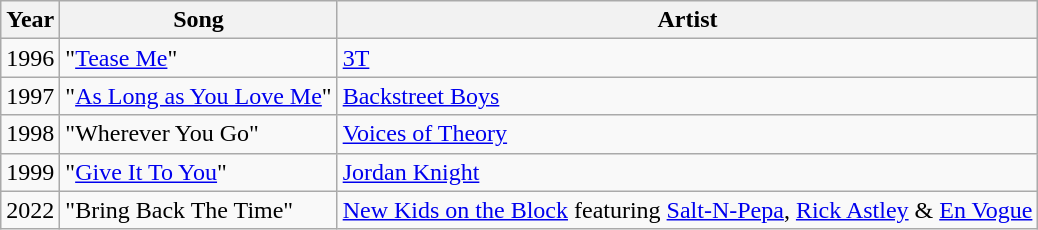<table class="wikitable sortable">
<tr>
<th>Year</th>
<th>Song</th>
<th>Artist</th>
</tr>
<tr>
<td>1996</td>
<td>"<a href='#'>Tease Me</a>"</td>
<td><a href='#'>3T</a></td>
</tr>
<tr>
<td>1997</td>
<td>"<a href='#'>As Long as You Love Me</a>"</td>
<td><a href='#'>Backstreet Boys</a></td>
</tr>
<tr>
<td>1998</td>
<td>"Wherever You Go"</td>
<td><a href='#'>Voices of Theory</a></td>
</tr>
<tr>
<td>1999</td>
<td>"<a href='#'>Give It To You</a>"</td>
<td><a href='#'>Jordan Knight</a></td>
</tr>
<tr>
<td>2022</td>
<td>"Bring Back The Time"</td>
<td><a href='#'>New Kids on the Block</a> featuring <a href='#'>Salt-N-Pepa</a>, <a href='#'>Rick Astley</a> & <a href='#'>En Vogue</a></td>
</tr>
</table>
